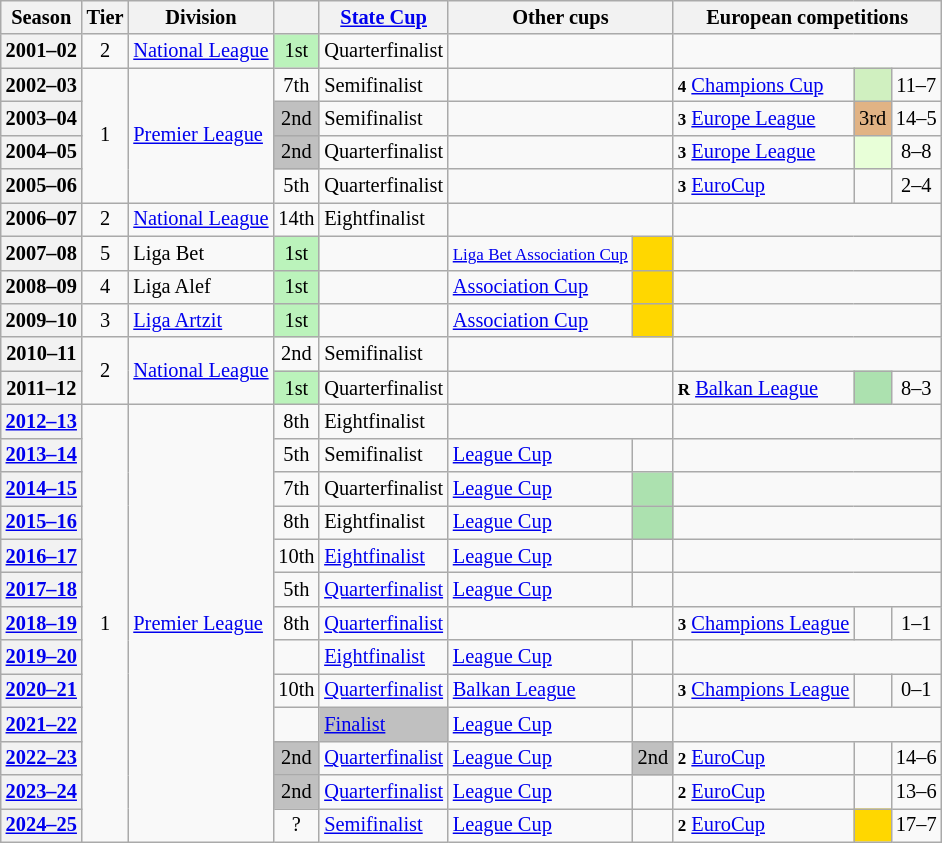<table class="wikitable" style="font-size:85%; text-align:center">
<tr>
<th>Season</th>
<th>Tier</th>
<th>Division</th>
<th></th>
<th><a href='#'>State Cup</a></th>
<th colspan=2>Other cups</th>
<th colspan=3>European competitions</th>
</tr>
<tr>
<th>2001–02</th>
<td>2</td>
<td align=left><a href='#'>National League</a></td>
<td bgcolor=#BBF3BB>1st</td>
<td align=left>Quarterfinalist</td>
<td colspan=2></td>
<td colspan=3></td>
</tr>
<tr>
<th>2002–03</th>
<td rowspan=4>1</td>
<td align=left rowspan=4><a href='#'>Premier League</a></td>
<td>7th</td>
<td align=left>Semifinalist</td>
<td colspan=2 align=left></td>
<td align=left><small><strong>4</strong></small> <a href='#'>Champions Cup</a></td>
<td bgcolor=#D0F0C0></td>
<td>11–7</td>
</tr>
<tr>
<th>2003–04</th>
<td bgcolor=silver>2nd</td>
<td align=left>Semifinalist</td>
<td colspan=2 align=left></td>
<td align=left><small><strong>3</strong></small> <a href='#'>Europe League</a></td>
<td bgcolor=#e1b384>3rd</td>
<td>14–5</td>
</tr>
<tr>
<th>2004–05</th>
<td bgcolor=silver>2nd</td>
<td align=left>Quarterfinalist</td>
<td colspan=2 align=left></td>
<td align=left><small><strong>3</strong></small> <a href='#'>Europe League</a></td>
<td bgcolor=#E8FFD8></td>
<td>8–8</td>
</tr>
<tr>
<th>2005–06</th>
<td>5th</td>
<td align=left>Quarterfinalist</td>
<td colspan=2 align=left></td>
<td align=left><small><strong>3</strong></small> <a href='#'>EuroCup</a></td>
<td></td>
<td>2–4</td>
</tr>
<tr>
<th>2006–07</th>
<td>2</td>
<td align=left><a href='#'>National League</a></td>
<td>14th</td>
<td align=left>Eightfinalist</td>
<td colspan=2></td>
<td colspan=3></td>
</tr>
<tr>
<th>2007–08</th>
<td>5</td>
<td align=left>Liga Bet</td>
<td bgcolor=#BBF3BB>1st</td>
<td></td>
<td align=left><small><a href='#'>Liga Bet Association Cup</a></small></td>
<td bgcolor=gold></td>
<td colspan=3></td>
</tr>
<tr>
<th>2008–09</th>
<td>4</td>
<td align=left>Liga Alef</td>
<td bgcolor=#BBF3BB>1st</td>
<td></td>
<td align=left><a href='#'>Association Cup</a></td>
<td bgcolor=gold></td>
<td colspan=3></td>
</tr>
<tr>
<th>2009–10</th>
<td>3</td>
<td align=left><a href='#'>Liga Artzit</a></td>
<td bgcolor=#BBF3BB>1st</td>
<td></td>
<td align=left><a href='#'>Association Cup</a></td>
<td bgcolor=gold></td>
<td colspan=3></td>
</tr>
<tr>
<th>2010–11</th>
<td rowspan=2>2</td>
<td align=left rowspan=2><a href='#'>National League</a></td>
<td>2nd</td>
<td align=left>Semifinalist</td>
<td colspan=2></td>
<td colspan=3></td>
</tr>
<tr>
<th>2011–12</th>
<td bgcolor=#BBF3BB>1st</td>
<td align=left>Quarterfinalist</td>
<td colspan=2></td>
<td align=left><small><strong>R</strong></small> <a href='#'>Balkan League</a></td>
<td bgcolor=#ACE1AF></td>
<td>8–3</td>
</tr>
<tr>
<th><a href='#'>2012–13</a></th>
<td rowspan=13>1</td>
<td align=left rowspan=13><a href='#'>Premier League</a></td>
<td>8th</td>
<td align=left>Eightfinalist</td>
<td colspan=2></td>
<td colspan=3></td>
</tr>
<tr>
<th><a href='#'>2013–14</a></th>
<td>5th</td>
<td align=left>Semifinalist</td>
<td align=left><a href='#'>League Cup</a></td>
<td style="text-align: center;"></td>
<td colspan=3></td>
</tr>
<tr>
<th><a href='#'>2014–15</a></th>
<td>7th</td>
<td align=left>Quarterfinalist</td>
<td align=left><a href='#'>League Cup</a></td>
<td bgcolor=#ACE1AF style="text-align: center;"></td>
<td colspan=3></td>
</tr>
<tr>
<th><a href='#'>2015–16</a></th>
<td>8th</td>
<td align=left>Eightfinalist</td>
<td align=left><a href='#'>League Cup</a></td>
<td bgcolor=#ACE1AF style="text-align: center;"></td>
<td colspan=3></td>
</tr>
<tr>
<th><a href='#'>2016–17</a></th>
<td>10th</td>
<td align=left><a href='#'>Eightfinalist</a></td>
<td align=left><a href='#'>League Cup</a></td>
<td style="text-align: center;"></td>
<td colspan=3></td>
</tr>
<tr>
<th><a href='#'>2017–18</a></th>
<td>5th</td>
<td align=left><a href='#'>Quarterfinalist</a></td>
<td align=left><a href='#'>League Cup</a></td>
<td style="text-align: center;"></td>
<td colspan=3></td>
</tr>
<tr>
<th><a href='#'>2018–19</a></th>
<td>8th</td>
<td align=left><a href='#'>Quarterfinalist</a></td>
<td colspan=2></td>
<td align=left><small><strong>3</strong></small> <a href='#'>Champions League</a></td>
<td></td>
<td>1–1</td>
</tr>
<tr>
<th><a href='#'>2019–20</a></th>
<td></td>
<td align=left><a href='#'>Eightfinalist</a></td>
<td align=left><a href='#'>League Cup</a></td>
<td style="text-align: center;"></td>
<td colspan=3></td>
</tr>
<tr>
<th><a href='#'>2020–21</a></th>
<td>10th</td>
<td align=left><a href='#'>Quarterfinalist</a></td>
<td align=left><a href='#'>Balkan League</a></td>
<td></td>
<td align=left><small><strong>3</strong></small> <a href='#'>Champions League</a></td>
<td></td>
<td>0–1</td>
</tr>
<tr>
<th><a href='#'>2021–22</a></th>
<td></td>
<td align=left bgcolor=silver><a href='#'>Finalist</a></td>
<td align=left><a href='#'>League Cup</a></td>
<td></td>
<td colspan=3></td>
</tr>
<tr>
<th><a href='#'>2022–23</a></th>
<td bgcolor=silver>2nd</td>
<td align=left><a href='#'>Quarterfinalist</a></td>
<td align=left><a href='#'>League Cup</a></td>
<td bgcolor=silver>2nd</td>
<td align=left><small><strong>2</strong></small> <a href='#'>EuroCup</a></td>
<td></td>
<td>14–6</td>
</tr>
<tr>
<th><a href='#'>2023–24</a></th>
<td bgcolor=silver>2nd</td>
<td align=left><a href='#'>Quarterfinalist</a></td>
<td align=left><a href='#'>League Cup</a></td>
<td></td>
<td align=left><small><strong>2</strong></small> <a href='#'>EuroCup</a></td>
<td></td>
<td>13–6</td>
</tr>
<tr>
<th><a href='#'>2024–25</a></th>
<td bgcolor=>?</td>
<td align=left><a href='#'>Semifinalist</a></td>
<td align=left><a href='#'>League Cup</a></td>
<td></td>
<td align=left><small><strong>2</strong></small> <a href='#'>EuroCup</a></td>
<td bgcolor=gold></td>
<td>17–7</td>
</tr>
</table>
